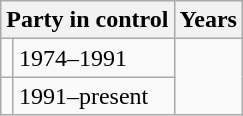<table class="wikitable">
<tr>
<th colspan="2">Party in control</th>
<th>Years</th>
</tr>
<tr>
<td></td>
<td>1974–1991</td>
</tr>
<tr>
<td></td>
<td>1991–present</td>
</tr>
</table>
